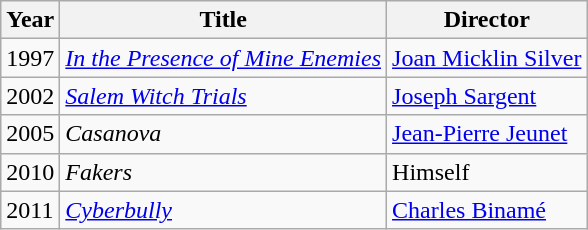<table class="wikitable">
<tr>
<th>Year</th>
<th>Title</th>
<th>Director</th>
</tr>
<tr>
<td>1997</td>
<td><em><a href='#'>In the Presence of Mine Enemies</a></em></td>
<td><a href='#'>Joan Micklin Silver</a></td>
</tr>
<tr>
<td>2002</td>
<td><em><a href='#'>Salem Witch Trials</a></em></td>
<td><a href='#'>Joseph Sargent</a></td>
</tr>
<tr>
<td>2005</td>
<td><em>Casanova</em></td>
<td><a href='#'>Jean-Pierre Jeunet</a></td>
</tr>
<tr>
<td>2010</td>
<td><em>Fakers</em></td>
<td>Himself</td>
</tr>
<tr>
<td>2011</td>
<td><em><a href='#'>Cyberbully</a></em></td>
<td><a href='#'>Charles Binamé</a></td>
</tr>
</table>
